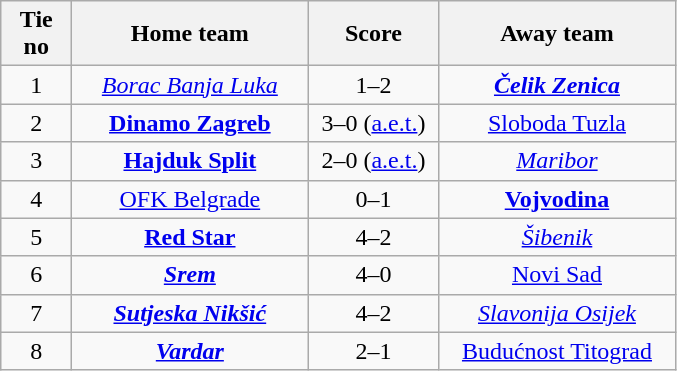<table class="wikitable" style="text-align: center">
<tr>
<th width=40>Tie no</th>
<th width=150>Home team</th>
<th width=80>Score</th>
<th width=150>Away team</th>
</tr>
<tr>
<td>1</td>
<td><em><a href='#'>Borac Banja Luka</a></em></td>
<td>1–2</td>
<td><strong><em><a href='#'>Čelik Zenica</a></em></strong></td>
</tr>
<tr>
<td>2</td>
<td><strong><a href='#'>Dinamo Zagreb</a></strong></td>
<td>3–0 (<a href='#'>a.e.t.</a>)</td>
<td><a href='#'>Sloboda Tuzla</a></td>
</tr>
<tr>
<td>3</td>
<td><strong><a href='#'>Hajduk Split</a></strong></td>
<td>2–0 (<a href='#'>a.e.t.</a>)</td>
<td><em><a href='#'>Maribor</a></em></td>
</tr>
<tr>
<td>4</td>
<td><a href='#'>OFK Belgrade</a></td>
<td>0–1</td>
<td><strong><a href='#'>Vojvodina</a></strong></td>
</tr>
<tr>
<td>5</td>
<td><strong><a href='#'>Red Star</a></strong></td>
<td>4–2</td>
<td><em><a href='#'>Šibenik</a></em></td>
</tr>
<tr>
<td>6</td>
<td><strong><em><a href='#'>Srem</a></em></strong></td>
<td>4–0</td>
<td><a href='#'>Novi Sad</a></td>
</tr>
<tr>
<td>7</td>
<td><strong><em><a href='#'>Sutjeska Nikšić</a></em></strong></td>
<td>4–2</td>
<td><em><a href='#'>Slavonija Osijek</a></em></td>
</tr>
<tr>
<td>8</td>
<td><strong><em><a href='#'>Vardar</a></em></strong></td>
<td>2–1</td>
<td><a href='#'>Budućnost Titograd</a></td>
</tr>
</table>
